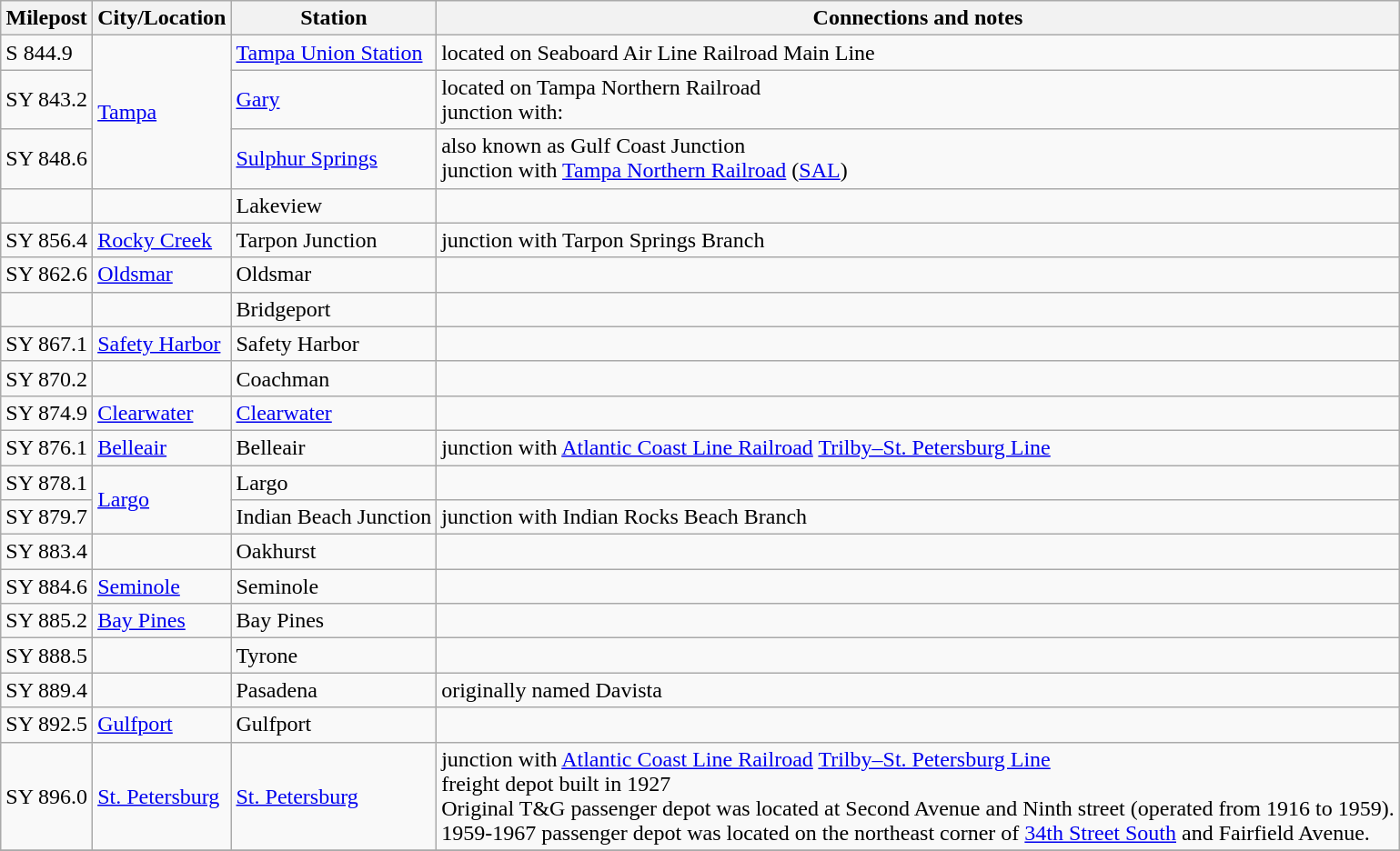<table class="wikitable">
<tr>
<th>Milepost</th>
<th>City/Location</th>
<th>Station</th>
<th>Connections and notes</th>
</tr>
<tr>
<td>S 844.9</td>
<td ! rowspan="3"><a href='#'>Tampa</a></td>
<td><a href='#'>Tampa Union Station</a></td>
<td>located on Seaboard Air Line Railroad Main Line</td>
</tr>
<tr>
<td>SY 843.2</td>
<td><a href='#'>Gary</a></td>
<td>located on Tampa Northern Railroad<br>junction with:<br></td>
</tr>
<tr>
<td>SY 848.6</td>
<td><a href='#'>Sulphur Springs</a></td>
<td>also known as Gulf Coast Junction<br>junction with <a href='#'>Tampa Northern Railroad</a> (<a href='#'>SAL</a>)</td>
</tr>
<tr>
<td></td>
<td></td>
<td>Lakeview</td>
<td></td>
</tr>
<tr>
<td>SY 856.4</td>
<td><a href='#'>Rocky Creek</a></td>
<td>Tarpon Junction</td>
<td>junction with Tarpon Springs Branch</td>
</tr>
<tr>
<td>SY 862.6</td>
<td><a href='#'>Oldsmar</a></td>
<td>Oldsmar</td>
<td></td>
</tr>
<tr>
<td></td>
<td></td>
<td>Bridgeport</td>
<td></td>
</tr>
<tr>
<td>SY 867.1</td>
<td><a href='#'>Safety Harbor</a></td>
<td>Safety Harbor</td>
<td></td>
</tr>
<tr>
<td>SY 870.2</td>
<td></td>
<td>Coachman</td>
<td></td>
</tr>
<tr>
<td>SY 874.9</td>
<td><a href='#'>Clearwater</a></td>
<td><a href='#'>Clearwater</a></td>
<td></td>
</tr>
<tr>
<td>SY 876.1</td>
<td><a href='#'>Belleair</a></td>
<td>Belleair</td>
<td>junction with <a href='#'>Atlantic Coast Line Railroad</a> <a href='#'>Trilby–St. Petersburg Line</a></td>
</tr>
<tr>
<td>SY 878.1</td>
<td ! rowspan="2"><a href='#'>Largo</a></td>
<td>Largo</td>
<td></td>
</tr>
<tr>
<td>SY 879.7</td>
<td>Indian Beach Junction</td>
<td>junction with Indian Rocks Beach Branch</td>
</tr>
<tr>
<td>SY 883.4</td>
<td></td>
<td>Oakhurst</td>
<td></td>
</tr>
<tr>
<td>SY 884.6</td>
<td><a href='#'>Seminole</a></td>
<td>Seminole</td>
<td></td>
</tr>
<tr>
<td>SY 885.2</td>
<td><a href='#'>Bay Pines</a></td>
<td>Bay Pines</td>
<td></td>
</tr>
<tr>
<td>SY 888.5</td>
<td></td>
<td>Tyrone</td>
<td></td>
</tr>
<tr>
<td>SY 889.4</td>
<td></td>
<td>Pasadena</td>
<td>originally named Davista</td>
</tr>
<tr>
<td>SY 892.5</td>
<td><a href='#'>Gulfport</a></td>
<td>Gulfport</td>
<td></td>
</tr>
<tr>
<td>SY 896.0</td>
<td><a href='#'>St. Petersburg</a></td>
<td><a href='#'>St. Petersburg</a></td>
<td>junction with <a href='#'>Atlantic Coast Line Railroad</a> <a href='#'>Trilby–St. Petersburg Line</a><br>freight depot built in 1927<br>Original T&G passenger depot was located at Second Avenue and Ninth street (operated from 1916 to 1959).<br>1959-1967 passenger depot was located on the northeast corner of <a href='#'>34th Street South</a> and Fairfield Avenue.</td>
</tr>
<tr>
</tr>
</table>
